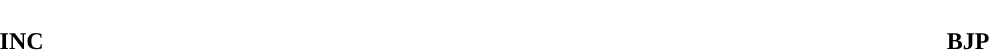<table style="width:100%; text-align:center;">
<tr style="color:white;">
<td style="background:"><strong>5</strong></td>
<td style="background:"><strong>5</strong></td>
</tr>
<tr>
<td><span><strong>INC</strong></span></td>
<td><span><strong>BJP</strong></span></td>
</tr>
</table>
